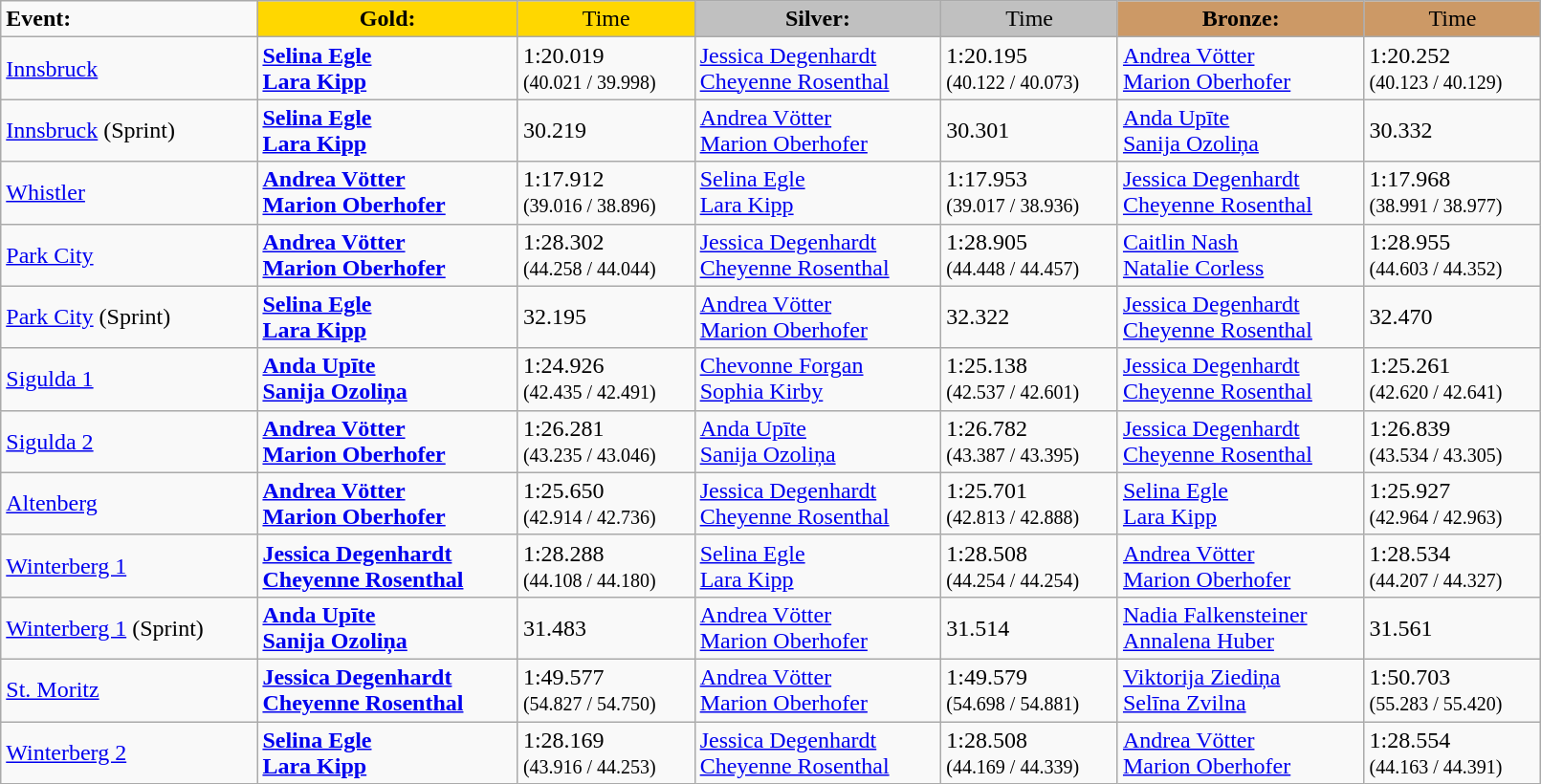<table class="wikitable" style="width:85%;">
<tr>
<td><strong>Event:</strong></td>
<td style="text-align:center; background:gold;"><strong>Gold:</strong></td>
<td style="text-align:center; background:gold;">Time</td>
<td style="text-align:center; background:silver;"><strong>Silver:</strong></td>
<td style="text-align:center; background:silver;">Time</td>
<td style="text-align:center; background:#c96;"><strong>Bronze:</strong></td>
<td style="text-align:center; background:#c96;">Time</td>
</tr>
<tr>
<td><a href='#'>Innsbruck</a></td>
<td><strong><a href='#'>Selina Egle</a><br><a href='#'>Lara Kipp</a><br></strong></td>
<td>1:20.019<br><small>(40.021 / 39.998)</small></td>
<td><a href='#'>Jessica Degenhardt</a><br><a href='#'>Cheyenne Rosenthal</a><br></td>
<td>1:20.195<br><small>(40.122 / 40.073)</small></td>
<td><a href='#'>Andrea Vötter</a><br><a href='#'>Marion Oberhofer</a><br></td>
<td>1:20.252<br><small>(40.123 / 40.129)</small></td>
</tr>
<tr>
<td><a href='#'>Innsbruck</a> (Sprint)</td>
<td><strong><a href='#'>Selina Egle</a><br><a href='#'>Lara Kipp</a><br></strong></td>
<td>30.219</td>
<td><a href='#'>Andrea Vötter</a><br><a href='#'>Marion Oberhofer</a><br></td>
<td>30.301</td>
<td><a href='#'>Anda Upīte</a><br><a href='#'>Sanija Ozoliņa</a><br></td>
<td>30.332</td>
</tr>
<tr>
<td><a href='#'>Whistler</a></td>
<td><strong><a href='#'>Andrea Vötter</a><br><a href='#'>Marion Oberhofer</a><br></strong></td>
<td>1:17.912<br><small>(39.016 / 38.896)</small></td>
<td><a href='#'>Selina Egle</a><br><a href='#'>Lara Kipp</a><br></td>
<td>1:17.953<br><small>(39.017 / 38.936)</small></td>
<td><a href='#'>Jessica Degenhardt</a><br><a href='#'>Cheyenne Rosenthal</a><br></td>
<td>1:17.968<br><small>(38.991 / 38.977)</small></td>
</tr>
<tr>
<td><a href='#'>Park City</a></td>
<td><strong><a href='#'>Andrea Vötter</a><br><a href='#'>Marion Oberhofer</a><br></strong></td>
<td>1:28.302<br><small>(44.258 / 44.044)</small></td>
<td><a href='#'>Jessica Degenhardt</a><br><a href='#'>Cheyenne Rosenthal</a><br></td>
<td>1:28.905<br><small>(44.448 / 44.457)</small></td>
<td><a href='#'>Caitlin Nash</a><br><a href='#'>Natalie Corless</a><br></td>
<td>1:28.955<br><small>(44.603 / 44.352)</small></td>
</tr>
<tr>
<td><a href='#'>Park City</a> (Sprint)</td>
<td><strong><a href='#'>Selina Egle</a><br><a href='#'>Lara Kipp</a><br></strong></td>
<td>32.195</td>
<td><a href='#'>Andrea Vötter</a><br><a href='#'>Marion Oberhofer</a><br></td>
<td>32.322</td>
<td><a href='#'>Jessica Degenhardt</a><br><a href='#'>Cheyenne Rosenthal</a><br></td>
<td>32.470</td>
</tr>
<tr>
<td><a href='#'>Sigulda 1</a></td>
<td><strong><a href='#'>Anda Upīte</a><br><a href='#'>Sanija Ozoliņa</a><br></strong></td>
<td>1:24.926<br><small>(42.435 / 42.491)</small></td>
<td><a href='#'>Chevonne Forgan</a><br><a href='#'>Sophia Kirby</a><br></td>
<td>1:25.138<br><small>(42.537 / 42.601)</small></td>
<td><a href='#'>Jessica Degenhardt</a><br><a href='#'>Cheyenne Rosenthal</a><br></td>
<td>1:25.261<br><small>(42.620 / 42.641)</small></td>
</tr>
<tr>
<td><a href='#'>Sigulda 2</a></td>
<td><strong><a href='#'>Andrea Vötter</a><br><a href='#'>Marion Oberhofer</a><br></strong></td>
<td>1:26.281<br><small>(43.235 / 43.046)</small></td>
<td><a href='#'>Anda Upīte</a><br><a href='#'>Sanija Ozoliņa</a><br></td>
<td>1:26.782<br><small>(43.387 / 43.395)</small></td>
<td><a href='#'>Jessica Degenhardt</a><br><a href='#'>Cheyenne Rosenthal</a><br></td>
<td>1:26.839<br><small>(43.534 / 43.305)</small></td>
</tr>
<tr>
<td><a href='#'>Altenberg</a></td>
<td><strong><a href='#'>Andrea Vötter</a><br><a href='#'>Marion Oberhofer</a><br></strong></td>
<td>1:25.650<br><small>(42.914 / 42.736)</small></td>
<td><a href='#'>Jessica Degenhardt</a><br><a href='#'>Cheyenne Rosenthal</a><br></td>
<td>1:25.701<br><small>(42.813 / 42.888)</small></td>
<td><a href='#'>Selina Egle</a><br><a href='#'>Lara Kipp</a><br></td>
<td>1:25.927<br><small>(42.964 / 42.963)</small></td>
</tr>
<tr>
<td><a href='#'>Winterberg 1</a></td>
<td><strong><a href='#'>Jessica Degenhardt</a><br><a href='#'>Cheyenne Rosenthal</a><br></strong></td>
<td>1:28.288<br><small>(44.108 / 44.180)</small></td>
<td><a href='#'>Selina Egle</a><br><a href='#'>Lara Kipp</a><br></td>
<td>1:28.508<br><small>(44.254 / 44.254)</small></td>
<td><a href='#'>Andrea Vötter</a><br><a href='#'>Marion Oberhofer</a><br></td>
<td>1:28.534<br><small>(44.207 / 44.327)</small></td>
</tr>
<tr>
<td><a href='#'>Winterberg 1</a> (Sprint)</td>
<td><strong><a href='#'>Anda Upīte</a><br><a href='#'>Sanija Ozoliņa</a><br></strong></td>
<td>31.483</td>
<td><a href='#'>Andrea Vötter</a><br><a href='#'>Marion Oberhofer</a><br></td>
<td>31.514</td>
<td><a href='#'>Nadia Falkensteiner</a><br><a href='#'>Annalena Huber</a><br></td>
<td>31.561</td>
</tr>
<tr>
<td><a href='#'>St. Moritz</a></td>
<td><strong><a href='#'>Jessica Degenhardt</a><br><a href='#'>Cheyenne Rosenthal</a><br></strong></td>
<td>1:49.577<br><small>(54.827 / 54.750)</small></td>
<td><a href='#'>Andrea Vötter</a><br><a href='#'>Marion Oberhofer</a><br></td>
<td>1:49.579<br><small>(54.698 / 54.881)</small></td>
<td><a href='#'>Viktorija Ziediņa</a><br><a href='#'>Selīna Zvilna</a><br></td>
<td>1:50.703<br><small>(55.283 / 55.420)</small></td>
</tr>
<tr>
<td><a href='#'>Winterberg 2</a></td>
<td><strong><a href='#'>Selina Egle</a><br><a href='#'>Lara Kipp</a><br></strong></td>
<td>1:28.169<br><small>(43.916 / 44.253)</small></td>
<td><a href='#'>Jessica Degenhardt</a><br><a href='#'>Cheyenne Rosenthal</a><br></td>
<td>1:28.508<br><small>(44.169 / 44.339)</small></td>
<td><a href='#'>Andrea Vötter</a><br><a href='#'>Marion Oberhofer</a><br></td>
<td>1:28.554<br><small>(44.163 / 44.391)</small></td>
</tr>
</table>
